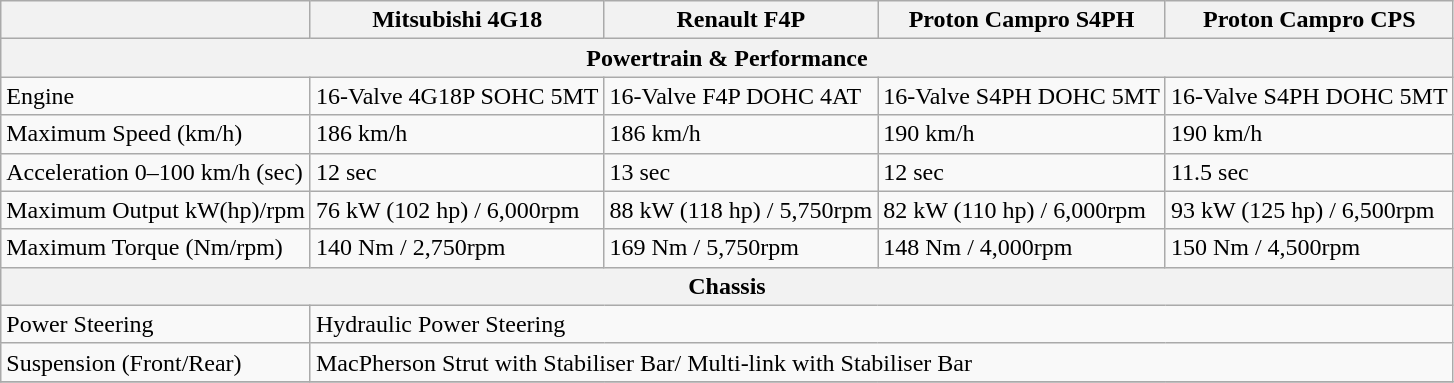<table class="wikitable">
<tr>
<th></th>
<th>Mitsubishi 4G18</th>
<th>Renault F4P</th>
<th>Proton Campro S4PH</th>
<th>Proton Campro CPS</th>
</tr>
<tr>
<th colspan="5"><strong>Powertrain & Performance</strong></th>
</tr>
<tr>
<td>Engine</td>
<td>16-Valve 4G18P SOHC 5MT</td>
<td>16-Valve F4P DOHC 4AT</td>
<td>16-Valve S4PH DOHC 5MT</td>
<td>16-Valve S4PH DOHC 5MT</td>
</tr>
<tr>
<td>Maximum Speed (km/h)</td>
<td>186 km/h</td>
<td>186 km/h</td>
<td>190 km/h</td>
<td>190 km/h</td>
</tr>
<tr>
<td>Acceleration 0–100 km/h (sec)</td>
<td>12 sec</td>
<td>13 sec</td>
<td>12 sec</td>
<td>11.5 sec</td>
</tr>
<tr>
<td>Maximum Output kW(hp)/rpm</td>
<td>76 kW (102 hp) / 6,000rpm</td>
<td>88 kW (118 hp) / 5,750rpm</td>
<td>82 kW (110 hp) / 6,000rpm</td>
<td>93 kW (125 hp) / 6,500rpm</td>
</tr>
<tr>
<td>Maximum Torque (Nm/rpm)</td>
<td>140 Nm / 2,750rpm</td>
<td>169 Nm / 5,750rpm</td>
<td>148 Nm / 4,000rpm</td>
<td>150 Nm / 4,500rpm</td>
</tr>
<tr>
<th colspan="5" align="center">Chassis</th>
</tr>
<tr>
<td>Power Steering</td>
<td colspan="4">Hydraulic Power Steering</td>
</tr>
<tr>
<td>Suspension (Front/Rear)</td>
<td colspan="4">MacPherson Strut with Stabiliser Bar/ Multi-link with Stabiliser Bar</td>
</tr>
<tr>
</tr>
</table>
